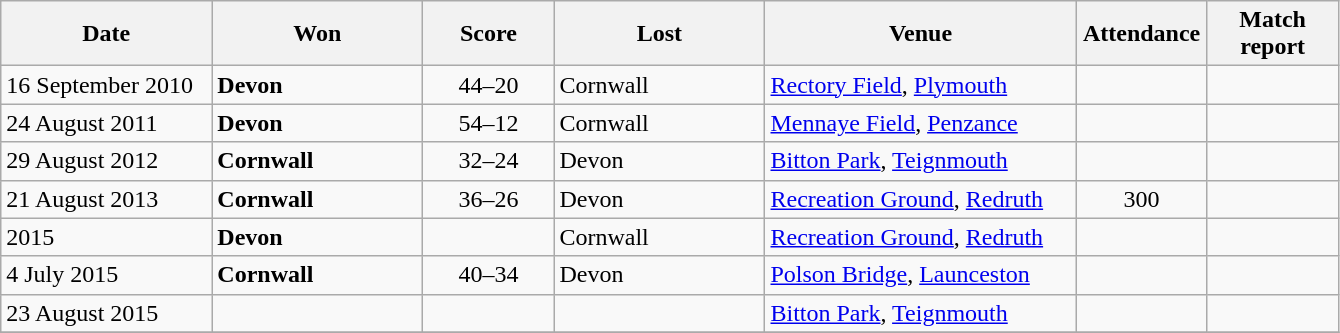<table class="wikitable">
<tr>
<th style="width:100pt;">Date</th>
<th style="width:100pt;">Won</th>
<th style="width:60pt;">Score</th>
<th style="width:100pt;">Lost</th>
<th style="width:150pt;">Venue</th>
<th style="width:60pt;">Attendance</th>
<th style="width:60pt;">Match report</th>
</tr>
<tr>
<td align>16 September 2010</td>
<td><strong>Devon</strong></td>
<td align=center>44–20</td>
<td>Cornwall</td>
<td><a href='#'>Rectory Field</a>, <a href='#'>Plymouth</a></td>
<td align=center></td>
<td></td>
</tr>
<tr>
<td align>24 August 2011</td>
<td><strong>Devon</strong></td>
<td align=center>54–12</td>
<td>Cornwall</td>
<td><a href='#'>Mennaye Field</a>, <a href='#'>Penzance</a></td>
<td align=center></td>
<td></td>
</tr>
<tr>
<td align>29 August 2012</td>
<td><strong>Cornwall</strong></td>
<td align=center>32–24</td>
<td>Devon</td>
<td><a href='#'>Bitton Park</a>, <a href='#'>Teignmouth</a></td>
<td></td>
<td></td>
</tr>
<tr>
<td align>21 August 2013</td>
<td><strong>Cornwall</strong></td>
<td align=center>36–26</td>
<td>Devon</td>
<td><a href='#'>Recreation Ground</a>, <a href='#'>Redruth</a></td>
<td align=center>300</td>
<td></td>
</tr>
<tr>
<td align>2015</td>
<td><strong>Devon</strong></td>
<td align=center></td>
<td>Cornwall</td>
<td><a href='#'>Recreation Ground</a>, <a href='#'>Redruth</a></td>
<td></td>
<td></td>
</tr>
<tr>
<td align>4 July 2015</td>
<td><strong>Cornwall</strong></td>
<td align=center>40–34</td>
<td>Devon</td>
<td><a href='#'>Polson Bridge</a>, <a href='#'>Launceston</a></td>
<td></td>
<td></td>
</tr>
<tr>
<td align>23 August 2015</td>
<td></td>
<td align=center></td>
<td></td>
<td><a href='#'>Bitton Park</a>, <a href='#'>Teignmouth</a></td>
<td></td>
<td></td>
</tr>
<tr>
</tr>
</table>
